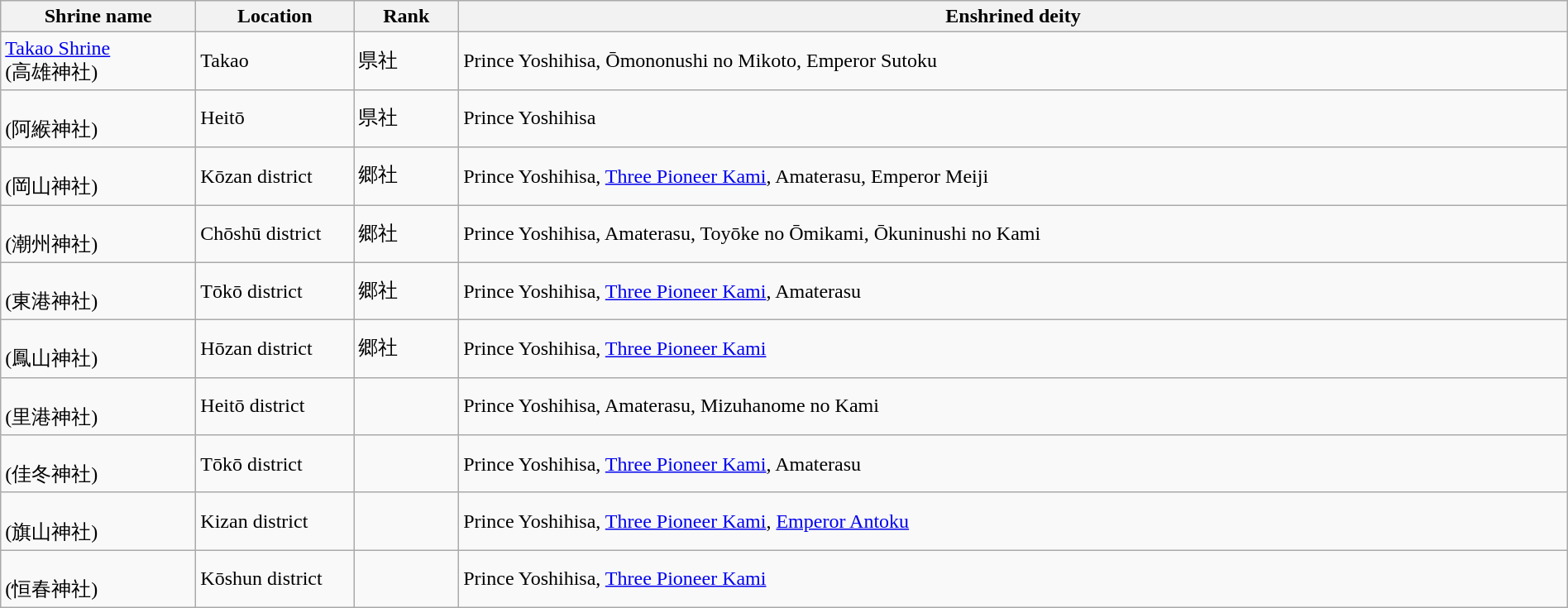<table width=100% class="wikitable">
<tr>
<th>Shrine name</th>
<th>Location</th>
<th>Rank</th>
<th>Enshrined deity</th>
</tr>
<tr>
<td width=150><a href='#'>Takao Shrine</a><br>(高雄神社)</td>
<td width=120>Takao</td>
<td>県社</td>
<td>Prince Yoshihisa, Ōmononushi no Mikoto, Emperor Sutoku</td>
</tr>
<tr>
<td><br>(阿緱神社)</td>
<td>Heitō</td>
<td>県社</td>
<td>Prince Yoshihisa</td>
</tr>
<tr>
<td><br>(岡山神社)</td>
<td>Kōzan district</td>
<td>郷社</td>
<td>Prince Yoshihisa, <a href='#'>Three Pioneer Kami</a>, Amaterasu, Emperor Meiji</td>
</tr>
<tr>
<td><br>(潮州神社)</td>
<td>Chōshū district</td>
<td>郷社</td>
<td>Prince Yoshihisa, Amaterasu, Toyōke no Ōmikami, Ōkuninushi no Kami</td>
</tr>
<tr>
<td><br>(東港神社)</td>
<td>Tōkō district</td>
<td>郷社</td>
<td>Prince Yoshihisa, <a href='#'>Three Pioneer Kami</a>, Amaterasu</td>
</tr>
<tr>
<td><br>(鳳山神社)</td>
<td>Hōzan district</td>
<td>郷社</td>
<td>Prince Yoshihisa, <a href='#'>Three Pioneer Kami</a></td>
</tr>
<tr>
<td><br>(里港神社)</td>
<td>Heitō district</td>
<td></td>
<td>Prince Yoshihisa, Amaterasu, Mizuhanome no Kami</td>
</tr>
<tr>
<td><br>(佳冬神社)</td>
<td>Tōkō district</td>
<td></td>
<td>Prince Yoshihisa, <a href='#'>Three Pioneer Kami</a>, Amaterasu</td>
</tr>
<tr>
<td><br>(旗山神社)</td>
<td>Kizan district</td>
<td></td>
<td>Prince Yoshihisa, <a href='#'>Three Pioneer Kami</a>, <a href='#'>Emperor Antoku</a></td>
</tr>
<tr>
<td><br>(恒春神社)</td>
<td>Kōshun district</td>
<td></td>
<td>Prince Yoshihisa, <a href='#'>Three Pioneer Kami</a></td>
</tr>
</table>
